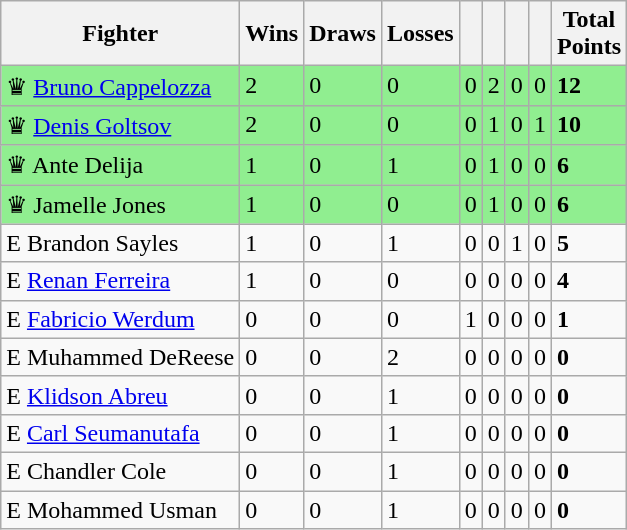<table class="wikitable sortable">
<tr>
<th>Fighter</th>
<th>Wins</th>
<th>Draws</th>
<th>Losses</th>
<th></th>
<th></th>
<th></th>
<th></th>
<th>Total<br>Points</th>
</tr>
<tr style="background:#90EE90;">
<td>♛  <a href='#'>Bruno Cappelozza</a></td>
<td>2</td>
<td>0</td>
<td>0</td>
<td>0</td>
<td>2</td>
<td>0</td>
<td>0</td>
<td><strong>12</strong></td>
</tr>
<tr style="background:#90EE90;">
<td>♛  <a href='#'>Denis Goltsov</a></td>
<td>2</td>
<td>0</td>
<td>0</td>
<td>0</td>
<td>1</td>
<td>0</td>
<td>1</td>
<td><strong>10</strong></td>
</tr>
<tr style="background:#90EE90;">
<td>♛  Ante Delija</td>
<td>1</td>
<td>0</td>
<td>1</td>
<td>0</td>
<td>1</td>
<td>0</td>
<td>0</td>
<td><strong>6</strong></td>
</tr>
<tr style="background:#90EE90;">
<td>♛  Jamelle Jones</td>
<td>1</td>
<td>0</td>
<td>0</td>
<td>0</td>
<td>1</td>
<td>0</td>
<td>0</td>
<td><strong>6</strong></td>
</tr>
<tr>
<td>E  Brandon Sayles</td>
<td>1</td>
<td>0</td>
<td>1</td>
<td>0</td>
<td>0</td>
<td>1</td>
<td>0</td>
<td><strong>5</strong></td>
</tr>
<tr>
<td>E  <a href='#'>Renan Ferreira</a></td>
<td>1</td>
<td>0</td>
<td>0</td>
<td>0</td>
<td>0</td>
<td>0</td>
<td>0</td>
<td><strong>4</strong></td>
</tr>
<tr>
<td>E  <a href='#'>Fabricio Werdum</a></td>
<td>0</td>
<td>0</td>
<td>0</td>
<td>1</td>
<td>0</td>
<td>0</td>
<td>0</td>
<td><strong>1</strong></td>
</tr>
<tr>
<td>E  Muhammed DeReese</td>
<td>0</td>
<td>0</td>
<td>2</td>
<td>0</td>
<td>0</td>
<td>0</td>
<td>0</td>
<td><strong>0</strong></td>
</tr>
<tr>
<td>E  <a href='#'>Klidson Abreu</a></td>
<td>0</td>
<td>0</td>
<td>1</td>
<td>0</td>
<td>0</td>
<td>0</td>
<td>0</td>
<td><strong>0</strong></td>
</tr>
<tr>
<td>E  <a href='#'>Carl Seumanutafa</a></td>
<td>0</td>
<td>0</td>
<td>1</td>
<td>0</td>
<td>0</td>
<td>0</td>
<td>0</td>
<td><strong>0</strong></td>
</tr>
<tr>
<td>E  Chandler Cole</td>
<td>0</td>
<td>0</td>
<td>1</td>
<td>0</td>
<td>0</td>
<td>0</td>
<td>0</td>
<td><strong>0</strong></td>
</tr>
<tr>
<td>E  Mohammed Usman</td>
<td>0</td>
<td>0</td>
<td>1</td>
<td>0</td>
<td>0</td>
<td>0</td>
<td>0</td>
<td><strong>0</strong></td>
</tr>
</table>
